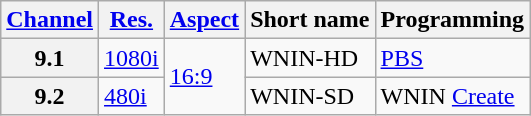<table class="wikitable">
<tr>
<th scope = "col"><a href='#'>Channel</a></th>
<th scope = "col"><a href='#'>Res.</a></th>
<th scope = "col"><a href='#'>Aspect</a></th>
<th scope = "col">Short name</th>
<th scope = "col">Programming</th>
</tr>
<tr>
<th scope = "row">9.1</th>
<td><a href='#'>1080i</a></td>
<td rowspan=2><a href='#'>16:9</a></td>
<td>WNIN-HD</td>
<td><a href='#'>PBS</a></td>
</tr>
<tr>
<th scope = "row">9.2</th>
<td><a href='#'>480i</a></td>
<td>WNIN-SD</td>
<td>WNIN <a href='#'>Create</a></td>
</tr>
</table>
